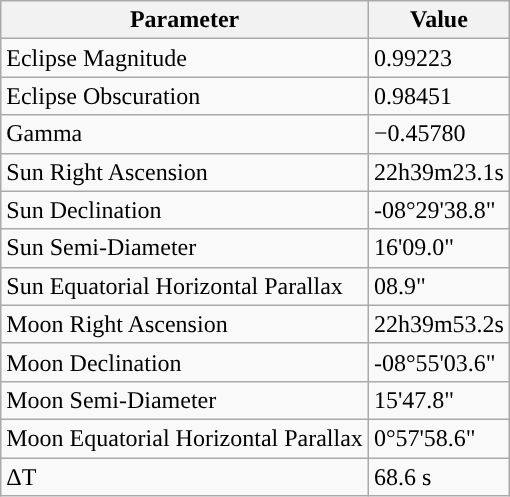<table class="wikitable">
<tr>
<th>Parameter</th>
<th>Value</th>
</tr>
<tr>
<td>Eclipse Magnitude</td>
<td>0.99223</td>
</tr>
<tr>
<td>Eclipse Obscuration</td>
<td>0.98451</td>
</tr>
<tr>
<td>Gamma</td>
<td>−0.45780</td>
</tr>
<tr>
<td>Sun Right Ascension</td>
<td>22h39m23.1s</td>
</tr>
<tr>
<td>Sun Declination</td>
<td>-08°29'38.8"</td>
</tr>
<tr>
<td>Sun Semi-Diameter</td>
<td>16'09.0"</td>
</tr>
<tr>
<td>Sun Equatorial Horizontal Parallax</td>
<td>08.9"</td>
</tr>
<tr>
<td>Moon Right Ascension</td>
<td>22h39m53.2s</td>
</tr>
<tr>
<td>Moon Declination</td>
<td>-08°55'03.6"</td>
</tr>
<tr>
<td>Moon Semi-Diameter</td>
<td>15'47.8"</td>
</tr>
<tr>
<td>Moon Equatorial Horizontal Parallax</td>
<td>0°57'58.6"</td>
</tr>
<tr>
<td>ΔT</td>
<td>68.6 s</td>
</tr>
</table>
